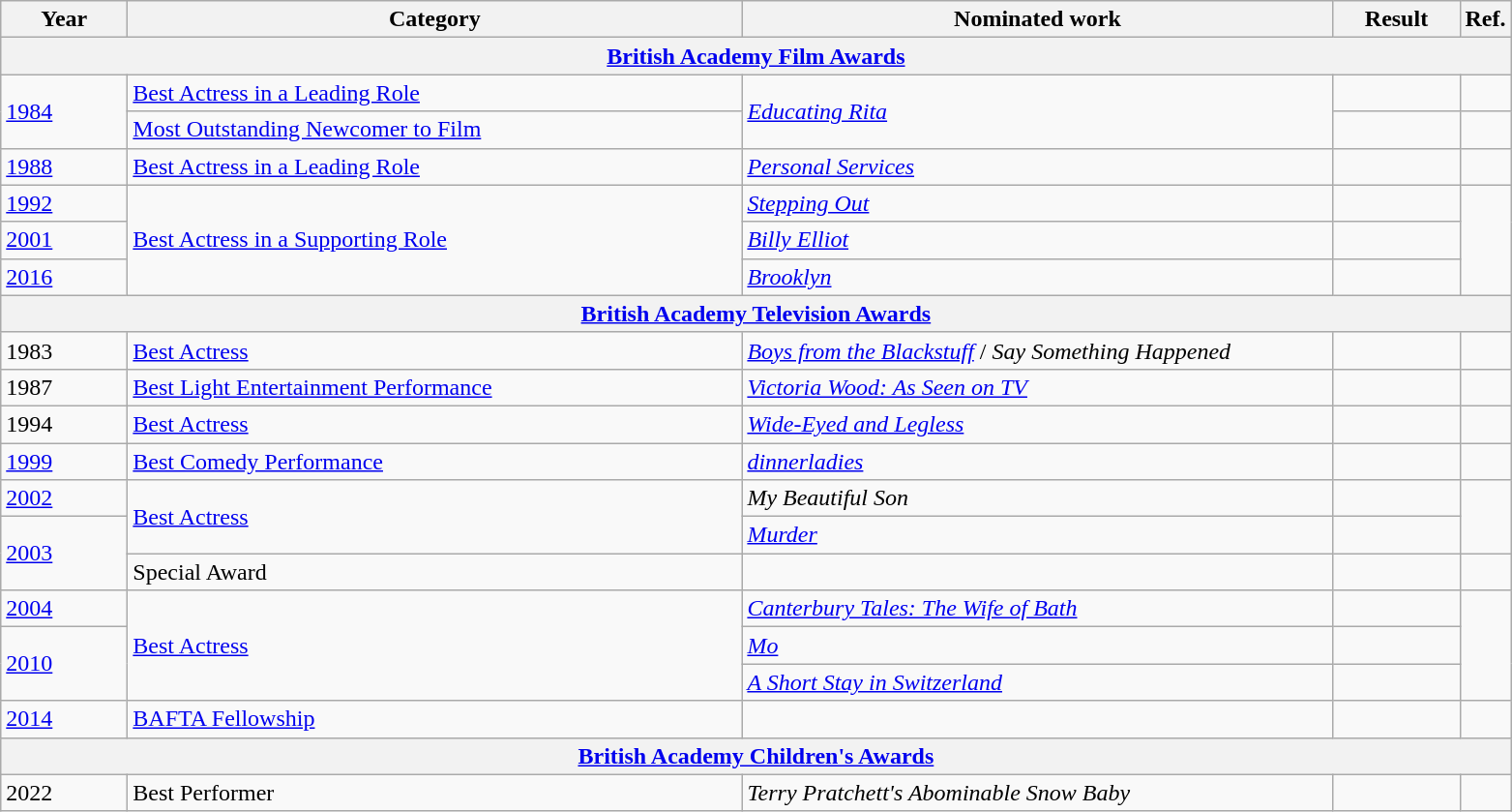<table class="wikitable">
<tr>
<th scope="col" style="width:5em;">Year</th>
<th scope="col" style="width:26em;">Category</th>
<th scope="col" style="width:25em;">Nominated work</th>
<th scope="col" style="width:5em;">Result</th>
<th>Ref.</th>
</tr>
<tr>
<th colspan="5"><a href='#'>British Academy Film Awards</a></th>
</tr>
<tr>
<td rowspan="2"><a href='#'>1984</a></td>
<td><a href='#'>Best Actress in a Leading Role</a></td>
<td rowspan="2"><a href='#'><em>Educating Rita</em></a></td>
<td></td>
<td></td>
</tr>
<tr>
<td><a href='#'>Most Outstanding Newcomer to Film</a></td>
<td></td>
<td></td>
</tr>
<tr>
<td><a href='#'>1988</a></td>
<td><a href='#'>Best Actress in a Leading Role</a></td>
<td><a href='#'><em>Personal Services</em></a></td>
<td></td>
<td></td>
</tr>
<tr>
<td><a href='#'>1992</a></td>
<td rowspan="3"><a href='#'>Best Actress in a Supporting Role</a></td>
<td><a href='#'><em>Stepping Out</em></a></td>
<td></td>
<td rowspan="3"></td>
</tr>
<tr>
<td><a href='#'>2001</a></td>
<td><a href='#'><em>Billy Elliot</em></a></td>
<td></td>
</tr>
<tr>
<td><a href='#'>2016</a></td>
<td><a href='#'><em>Brooklyn</em></a></td>
<td></td>
</tr>
<tr>
<th colspan="5"><a href='#'>British Academy Television Awards</a></th>
</tr>
<tr>
<td>1983</td>
<td><a href='#'>Best Actress</a></td>
<td><a href='#'><em>Boys from the Blackstuff</em></a> / <em>Say Something Happened</em></td>
<td></td>
<td></td>
</tr>
<tr>
<td>1987</td>
<td><a href='#'>Best Light Entertainment Performance</a></td>
<td><a href='#'><em>Victoria Wood: As Seen on TV</em></a></td>
<td></td>
<td></td>
</tr>
<tr>
<td>1994</td>
<td><a href='#'>Best Actress</a></td>
<td><a href='#'><em>Wide-Eyed and Legless</em></a></td>
<td></td>
<td></td>
</tr>
<tr>
<td><a href='#'>1999</a></td>
<td><a href='#'>Best Comedy Performance</a></td>
<td><a href='#'><em>dinnerladies</em></a></td>
<td></td>
<td></td>
</tr>
<tr>
<td><a href='#'>2002</a></td>
<td rowspan="2"><a href='#'>Best Actress</a></td>
<td><em>My Beautiful Son</em></td>
<td></td>
<td rowspan="2"></td>
</tr>
<tr>
<td rowspan="2"><a href='#'>2003</a></td>
<td><a href='#'><em>Murder</em></a></td>
<td></td>
</tr>
<tr>
<td>Special Award</td>
<td></td>
<td></td>
<td></td>
</tr>
<tr>
<td><a href='#'>2004</a></td>
<td rowspan="3"><a href='#'>Best Actress</a></td>
<td><a href='#'><em>Canterbury Tales: The Wife of Bath</em></a></td>
<td></td>
<td rowspan="3"></td>
</tr>
<tr>
<td rowspan="2"><a href='#'>2010</a></td>
<td><a href='#'><em>Mo</em></a></td>
<td></td>
</tr>
<tr>
<td><a href='#'><em>A Short Stay in Switzerland</em></a></td>
<td></td>
</tr>
<tr>
<td><a href='#'>2014</a></td>
<td><a href='#'>BAFTA Fellowship</a></td>
<td></td>
<td></td>
<td></td>
</tr>
<tr>
<th colspan="5"><a href='#'>British Academy Children's Awards</a></th>
</tr>
<tr>
<td>2022</td>
<td>Best Performer</td>
<td><em>Terry Pratchett's Abominable Snow Baby</em></td>
<td></td>
<td></td>
</tr>
</table>
